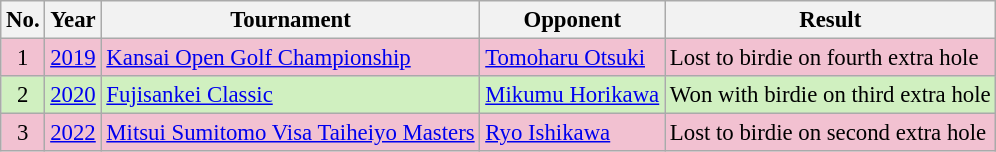<table class="wikitable" style="font-size:95%;">
<tr>
<th>No.</th>
<th>Year</th>
<th>Tournament</th>
<th>Opponent</th>
<th>Result</th>
</tr>
<tr style="background:#F2C1D1;">
<td align=center>1</td>
<td><a href='#'>2019</a></td>
<td><a href='#'>Kansai Open Golf Championship</a></td>
<td> <a href='#'>Tomoharu Otsuki</a></td>
<td>Lost to birdie on fourth extra hole</td>
</tr>
<tr style="background:#D0F0C0;">
<td align=center>2</td>
<td><a href='#'>2020</a></td>
<td><a href='#'>Fujisankei Classic</a></td>
<td> <a href='#'>Mikumu Horikawa</a></td>
<td>Won with birdie on third extra hole</td>
</tr>
<tr style="background:#F2C1D1;">
<td align=center>3</td>
<td><a href='#'>2022</a></td>
<td><a href='#'>Mitsui Sumitomo Visa Taiheiyo Masters</a></td>
<td> <a href='#'>Ryo Ishikawa</a></td>
<td>Lost to birdie on second extra hole</td>
</tr>
</table>
